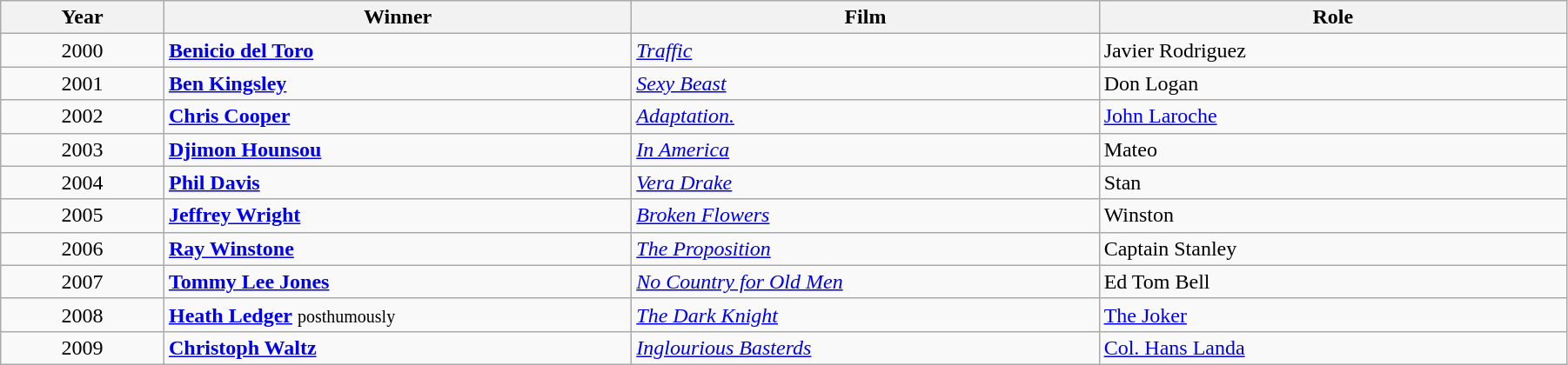<table class="wikitable" width="95%" cellpadding="5">
<tr>
<th width="100"><strong>Year</strong></th>
<th width="300"><strong>Winner</strong></th>
<th width="300"><strong>Film</strong></th>
<th width="300"><strong>Role</strong></th>
</tr>
<tr>
<td style="text-align:center;">2000</td>
<td><strong><a href='#'>Benicio del Toro</a></strong></td>
<td><em><a href='#'>Traffic</a></em></td>
<td>Javier Rodriguez</td>
</tr>
<tr>
<td style="text-align:center;">2001</td>
<td><strong><a href='#'>Ben Kingsley</a></strong></td>
<td><em><a href='#'>Sexy Beast</a></em></td>
<td>Don Logan</td>
</tr>
<tr>
<td style="text-align:center;">2002</td>
<td><strong><a href='#'>Chris Cooper</a></strong></td>
<td><em><a href='#'>Adaptation.</a></em></td>
<td><a href='#'>John Laroche</a></td>
</tr>
<tr>
<td style="text-align:center;">2003</td>
<td><strong><a href='#'>Djimon Hounsou</a></strong></td>
<td><em><a href='#'>In America</a></em></td>
<td>Mateo</td>
</tr>
<tr>
<td style="text-align:center;">2004</td>
<td><strong><a href='#'>Phil Davis</a></strong></td>
<td><em><a href='#'>Vera Drake</a></em></td>
<td>Stan</td>
</tr>
<tr>
<td style="text-align:center;">2005</td>
<td><strong><a href='#'>Jeffrey Wright</a></strong></td>
<td><em><a href='#'>Broken Flowers</a></em></td>
<td>Winston</td>
</tr>
<tr>
<td style="text-align:center;">2006</td>
<td><strong><a href='#'>Ray Winstone</a></strong></td>
<td><em><a href='#'>The Proposition</a></em></td>
<td>Captain Stanley</td>
</tr>
<tr>
<td style="text-align:center;">2007</td>
<td><strong><a href='#'>Tommy Lee Jones</a></strong></td>
<td><em><a href='#'>No Country for Old Men</a></em></td>
<td>Ed Tom Bell</td>
</tr>
<tr>
<td style="text-align:center;">2008</td>
<td><strong><a href='#'>Heath Ledger</a></strong> <small>posthumously</small></td>
<td><em><a href='#'>The Dark Knight</a></em></td>
<td><a href='#'>The Joker</a></td>
</tr>
<tr>
<td style="text-align:center;">2009</td>
<td><strong><a href='#'>Christoph Waltz</a></strong></td>
<td><em><a href='#'>Inglourious Basterds</a></em></td>
<td><a href='#'>Col. Hans Landa</a></td>
</tr>
</table>
